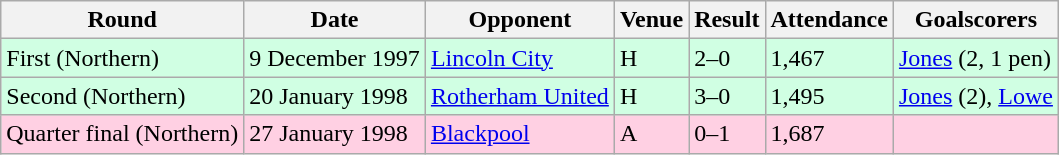<table class="wikitable">
<tr>
<th>Round</th>
<th>Date</th>
<th>Opponent</th>
<th>Venue</th>
<th>Result</th>
<th>Attendance</th>
<th>Goalscorers</th>
</tr>
<tr style="background-color: #d0ffe3;">
<td>First (Northern)</td>
<td>9 December 1997</td>
<td><a href='#'>Lincoln City</a></td>
<td>H</td>
<td>2–0</td>
<td>1,467</td>
<td><a href='#'>Jones</a> (2, 1 pen)</td>
</tr>
<tr style="background-color: #d0ffe3;">
<td>Second (Northern)</td>
<td>20 January 1998</td>
<td><a href='#'>Rotherham United</a></td>
<td>H</td>
<td>3–0</td>
<td>1,495</td>
<td><a href='#'>Jones</a> (2), <a href='#'>Lowe</a></td>
</tr>
<tr style="background-color: #ffd0e3;">
<td>Quarter final (Northern)</td>
<td>27 January 1998</td>
<td><a href='#'>Blackpool</a></td>
<td>A</td>
<td>0–1</td>
<td>1,687</td>
<td></td>
</tr>
</table>
